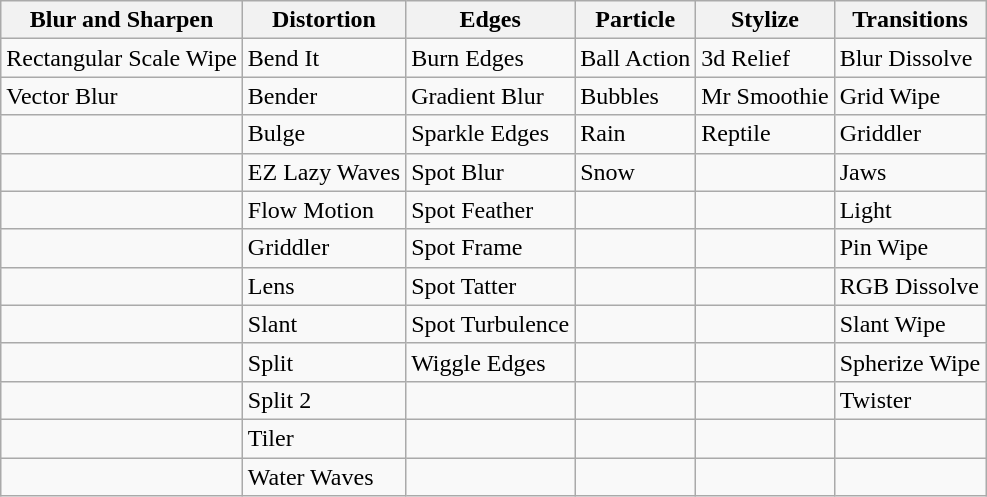<table class="wikitable">
<tr>
<th>Blur and Sharpen</th>
<th>Distortion</th>
<th>Edges</th>
<th>Particle</th>
<th>Stylize</th>
<th>Transitions</th>
</tr>
<tr>
<td>Rectangular Scale Wipe</td>
<td>Bend It</td>
<td>Burn Edges</td>
<td>Ball Action</td>
<td>3d Relief</td>
<td>Blur Dissolve</td>
</tr>
<tr>
<td>Vector Blur</td>
<td>Bender</td>
<td>Gradient Blur</td>
<td>Bubbles</td>
<td>Mr Smoothie</td>
<td>Grid Wipe</td>
</tr>
<tr>
<td></td>
<td>Bulge</td>
<td>Sparkle Edges</td>
<td>Rain</td>
<td>Reptile</td>
<td>Griddler</td>
</tr>
<tr>
<td></td>
<td>EZ Lazy Waves</td>
<td>Spot Blur</td>
<td>Snow</td>
<td></td>
<td>Jaws</td>
</tr>
<tr>
<td></td>
<td>Flow Motion</td>
<td>Spot Feather</td>
<td></td>
<td></td>
<td>Light</td>
</tr>
<tr>
<td></td>
<td>Griddler</td>
<td>Spot Frame</td>
<td></td>
<td></td>
<td>Pin Wipe</td>
</tr>
<tr>
<td></td>
<td>Lens</td>
<td>Spot Tatter</td>
<td></td>
<td></td>
<td>RGB Dissolve</td>
</tr>
<tr>
<td></td>
<td>Slant</td>
<td>Spot Turbulence</td>
<td></td>
<td></td>
<td>Slant Wipe</td>
</tr>
<tr>
<td></td>
<td>Split</td>
<td>Wiggle Edges</td>
<td></td>
<td></td>
<td>Spherize Wipe</td>
</tr>
<tr>
<td></td>
<td>Split 2</td>
<td></td>
<td></td>
<td></td>
<td>Twister</td>
</tr>
<tr>
<td></td>
<td>Tiler</td>
<td></td>
<td></td>
<td></td>
<td></td>
</tr>
<tr>
<td></td>
<td>Water Waves</td>
<td></td>
<td></td>
<td></td>
<td></td>
</tr>
</table>
